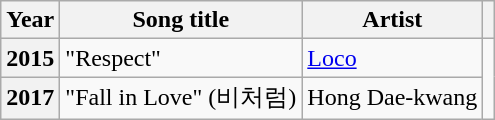<table class="wikitable sortable plainrowheaders">
<tr>
<th>Year</th>
<th>Song title</th>
<th>Artist</th>
<th scope="col" class="unsortable"></th>
</tr>
<tr>
<th scope="row">2015</th>
<td>"Respect"</td>
<td><a href='#'>Loco</a> </td>
<td rowspan=2></td>
</tr>
<tr>
<th scope="row">2017</th>
<td>"Fall in Love" (비처럼)</td>
<td>Hong Dae-kwang</td>
</tr>
</table>
